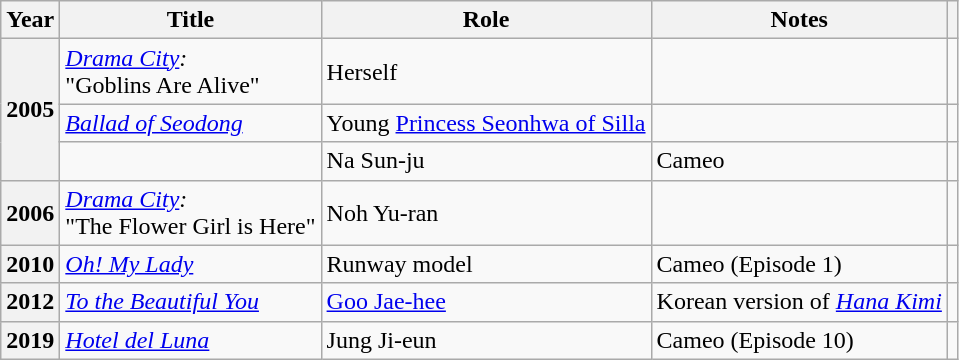<table class="wikitable plainrowheaders sortable">
<tr>
<th scope="col">Year</th>
<th scope="col">Title</th>
<th scope="col">Role</th>
<th scope="col">Notes</th>
<th scope="col" class="unsortable"></th>
</tr>
<tr>
<th scope="row" rowspan="3">2005</th>
<td><em><a href='#'>Drama City</a>:</em><br>"Goblins Are Alive"</td>
<td>Herself</td>
<td></td>
<td style="text-align:center"></td>
</tr>
<tr>
<td><em><a href='#'>Ballad of Seodong</a></em></td>
<td>Young <a href='#'>Princess Seonhwa of Silla</a></td>
<td></td>
<td style="text-align:center"></td>
</tr>
<tr>
<td><em></em></td>
<td>Na Sun-ju</td>
<td>Cameo</td>
<td style="text-align:center"></td>
</tr>
<tr>
<th scope="row">2006</th>
<td><em><a href='#'>Drama City</a>:</em><br>"The Flower Girl is Here"</td>
<td>Noh Yu-ran</td>
<td></td>
<td style="text-align:center"></td>
</tr>
<tr>
<th scope="row">2010</th>
<td><em><a href='#'>Oh! My Lady</a></em></td>
<td>Runway model</td>
<td>Cameo (Episode 1)</td>
<td style="text-align:center"></td>
</tr>
<tr>
<th scope="row">2012</th>
<td><em><a href='#'>To the Beautiful You</a></em></td>
<td><a href='#'>Goo Jae-hee</a></td>
<td>Korean version of <em><a href='#'>Hana Kimi</a></em></td>
<td style="text-align:center"></td>
</tr>
<tr>
<th scope="row">2019</th>
<td><em><a href='#'>Hotel del Luna</a></em></td>
<td>Jung Ji-eun</td>
<td>Cameo (Episode 10)</td>
<td style="text-align:center"></td>
</tr>
</table>
